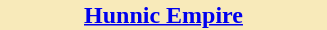<table style="float:right; width:222px; margin:0 0 1em 1em;">
<tr>
<th style="color:#black; background:#f8eaba; font-size:100%; text-align:center;"><a href='#'>Hunnic Empire</a></th>
</tr>
<tr>
<td><br></td>
</tr>
</table>
